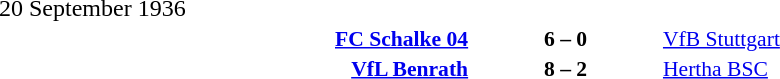<table width=100% cellspacing=1>
<tr>
<th width=25%></th>
<th width=10%></th>
<th width=25%></th>
<th></th>
</tr>
<tr>
<td>20 September 1936</td>
</tr>
<tr style=font-size:90%>
<td align=right><strong><a href='#'>FC Schalke 04</a></strong></td>
<td align=center><strong>6 – 0</strong></td>
<td><a href='#'>VfB Stuttgart</a></td>
</tr>
<tr style=font-size:90%>
<td align=right><strong><a href='#'>VfL Benrath</a></strong></td>
<td align=center><strong>8 – 2</strong></td>
<td><a href='#'>Hertha BSC</a></td>
</tr>
</table>
